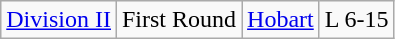<table class="wikitable">
<tr>
<td rowspan="1"><a href='#'>Division II</a></td>
<td>First Round</td>
<td><a href='#'>Hobart</a></td>
<td>L 6-15</td>
</tr>
</table>
